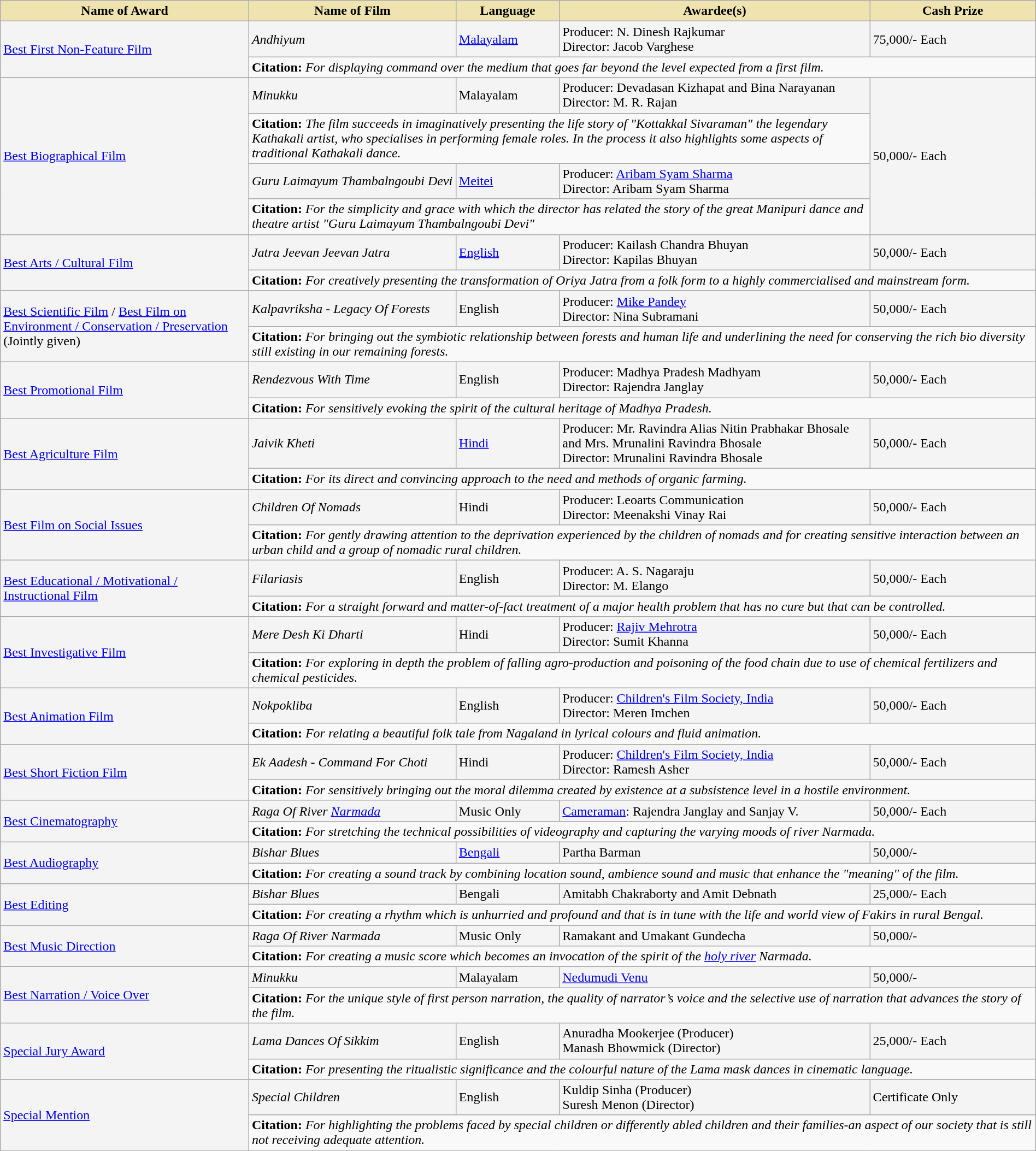<table class="wikitable" style="width:100%;">
<tr>
<th style="background-color:#EFE4B0;width:24%;">Name of Award</th>
<th style="background-color:#EFE4B0;width:20%;">Name of Film</th>
<th style="background-color:#EFE4B0;width:10%;">Language</th>
<th style="background-color:#EFE4B0;width:30%;">Awardee(s)</th>
<th style="background-color:#EFE4B0;width:16%;">Cash Prize</th>
</tr>
<tr style="background-color:#F4F4F4">
<td rowspan="2"><a href='#'>Best First Non-Feature Film</a></td>
<td><em>Andhiyum</em></td>
<td><a href='#'>Malayalam</a></td>
<td>Producer: N. Dinesh Rajkumar<br>Director: Jacob Varghese</td>
<td> 75,000/- Each</td>
</tr>
<tr style="background-color:#F9F9F9">
<td colspan="4"><strong>Citation:</strong> <em>For displaying command over the medium that goes far beyond the level expected from a first film.</em></td>
</tr>
<tr style="background-color:#F4F4F4">
<td rowspan="4"><a href='#'>Best Biographical Film</a></td>
<td><em>Minukku</em></td>
<td>Malayalam</td>
<td>Producer: Devadasan Kizhapat and Bina Narayanan<br>Director: M. R. Rajan</td>
<td rowspan="4"> 50,000/- Each</td>
</tr>
<tr style="background-color:#F9F9F9">
<td colspan="3"><strong>Citation:</strong> <em>The film succeeds in imaginatively presenting the life story of "Kottakkal Sivaraman" the legendary Kathakali artist, who specialises in performing female roles. In the process it also highlights some aspects of traditional Kathakali dance.</em></td>
</tr>
<tr style="background-color:#F4F4F4">
<td><em>Guru Laimayum Thambalngoubi Devi</em></td>
<td><a href='#'>Meitei</a></td>
<td>Producer: <a href='#'>Aribam Syam Sharma</a><br>Director: Aribam Syam Sharma</td>
</tr>
<tr style="background-color:#F9F9F9">
<td colspan="3"><strong>Citation:</strong> <em>For the simplicity and grace with which the director has related the story of the great Manipuri dance and theatre artist "Guru Laimayum Thambalngoubi Devi"</em></td>
</tr>
<tr style="background-color:#F4F4F4">
<td rowspan="2"><a href='#'>Best Arts / Cultural Film</a></td>
<td><em>Jatra Jeevan Jeevan Jatra</em></td>
<td><a href='#'>English</a></td>
<td>Producer: Kailash Chandra Bhuyan<br>Director: Kapilas Bhuyan</td>
<td> 50,000/- Each</td>
</tr>
<tr style="background-color:#F9F9F9">
<td colspan="4"><strong>Citation:</strong> <em>For creatively presenting the transformation of Oriya Jatra from a folk form to a highly commercialised and mainstream form.</em></td>
</tr>
<tr style="background-color:#F4F4F4">
<td rowspan="2"><a href='#'>Best Scientific Film</a> / <a href='#'>Best Film on Environment / Conservation / Preservation</a> (Jointly given)</td>
<td><em>Kalpavriksha - Legacy Of Forests</em></td>
<td>English</td>
<td>Producer: <a href='#'>Mike Pandey</a><br>Director: Nina Subramani</td>
<td> 50,000/- Each</td>
</tr>
<tr style="background-color:#F9F9F9">
<td colspan="4"><strong>Citation:</strong> <em>For bringing out the symbiotic relationship between forests and human life and underlining the need for conserving the rich bio diversity still existing in our remaining forests.</em></td>
</tr>
<tr style="background-color:#F4F4F4">
<td rowspan="2"><a href='#'>Best Promotional Film</a></td>
<td><em>Rendezvous With Time</em></td>
<td>English</td>
<td>Producer: Madhya Pradesh Madhyam<br>Director: Rajendra Janglay</td>
<td> 50,000/- Each</td>
</tr>
<tr style="background-color:#F9F9F9">
<td colspan="4"><strong>Citation:</strong> <em>For sensitively evoking the spirit of the cultural heritage of Madhya Pradesh.</em></td>
</tr>
<tr style="background-color:#F4F4F4">
<td rowspan="2"><a href='#'>Best Agriculture Film</a></td>
<td><em>Jaivik Kheti</em></td>
<td><a href='#'>Hindi</a></td>
<td>Producer: Mr. Ravindra Alias Nitin Prabhakar Bhosale and Mrs. Mrunalini Ravindra Bhosale<br>Director: Mrunalini Ravindra Bhosale</td>
<td> 50,000/- Each</td>
</tr>
<tr style="background-color:#F9F9F9">
<td colspan="4"><strong>Citation:</strong> <em>For its direct and convincing approach to the need and methods of organic farming.</em></td>
</tr>
<tr style="background-color:#F4F4F4">
<td rowspan="2"><a href='#'>Best Film on Social Issues</a></td>
<td><em>Children Of Nomads</em></td>
<td>Hindi</td>
<td>Producer: Leoarts Communication<br>Director: Meenakshi Vinay Rai</td>
<td> 50,000/- Each</td>
</tr>
<tr style="background-color:#F9F9F9">
<td colspan="4"><strong>Citation:</strong> <em>For gently drawing attention to the deprivation experienced by the children of nomads and for creating sensitive interaction between an urban child and a group of nomadic rural children.</em></td>
</tr>
<tr style="background-color:#F4F4F4">
<td rowspan="2"><a href='#'>Best Educational / Motivational / Instructional Film</a></td>
<td><em>Filariasis</em></td>
<td>English</td>
<td>Producer: A. S. Nagaraju<br>Director: M. Elango</td>
<td> 50,000/- Each</td>
</tr>
<tr style="background-color:#F9F9F9">
<td colspan="4"><strong>Citation:</strong> <em>For a straight forward and matter-of-fact treatment of a major health problem that has no cure but that can be controlled.</em></td>
</tr>
<tr style="background-color:#F4F4F4">
<td rowspan="2"><a href='#'>Best Investigative Film</a></td>
<td><em>Mere Desh Ki Dharti</em></td>
<td>Hindi</td>
<td>Producer: <a href='#'>Rajiv Mehrotra</a><br>Director: Sumit Khanna</td>
<td> 50,000/- Each</td>
</tr>
<tr style="background-color:#F9F9F9">
<td colspan="4"><strong>Citation:</strong> <em>For exploring in depth the problem of falling agro-production and poisoning of the food chain due to use of chemical fertilizers and chemical pesticides.</em></td>
</tr>
<tr style="background-color:#F4F4F4">
<td rowspan="2"><a href='#'>Best Animation Film</a></td>
<td><em>Nokpokliba</em></td>
<td>English</td>
<td>Producer: <a href='#'>Children's Film Society, India</a><br>Director: Meren Imchen</td>
<td> 50,000/- Each</td>
</tr>
<tr style="background-color:#F9F9F9">
<td colspan="4"><strong>Citation:</strong> <em>For relating a beautiful folk tale from Nagaland in lyrical colours and fluid animation.</em></td>
</tr>
<tr style="background-color:#F4F4F4">
<td rowspan="2"><a href='#'>Best Short Fiction Film</a></td>
<td><em>Ek Aadesh - Command For Choti</em></td>
<td>Hindi</td>
<td>Producer: <a href='#'>Children's Film Society, India</a><br>Director: Ramesh Asher</td>
<td> 50,000/- Each</td>
</tr>
<tr style="background-color:#F9F9F9">
<td colspan="4"><strong>Citation:</strong> <em>For sensitively bringing out the moral dilemma created by existence at a subsistence level in a hostile environment.</em></td>
</tr>
<tr style="background-color:#F4F4F4">
<td rowspan="2"><a href='#'>Best Cinematography</a></td>
<td><em>Raga Of River <a href='#'>Narmada</a></em></td>
<td>Music Only</td>
<td><a href='#'>Cameraman</a>: Rajendra Janglay and Sanjay V.</td>
<td> 50,000/- Each</td>
</tr>
<tr style="background-color:#F9F9F9">
<td colspan="4"><strong>Citation:</strong> <em>For stretching the technical possibilities of videography and capturing the varying moods of river Narmada.</em></td>
</tr>
<tr style="background-color:#F4F4F4">
<td rowspan="2"><a href='#'>Best Audiography</a></td>
<td><em>Bishar Blues</em></td>
<td><a href='#'>Bengali</a></td>
<td>Partha Barman</td>
<td> 50,000/-</td>
</tr>
<tr style="background-color:#F9F9F9">
<td colspan="4"><strong>Citation:</strong> <em>For creating a sound track by combining location sound, ambience sound and music that enhance the "meaning" of the film.</em></td>
</tr>
<tr style="background-color:#F4F4F4">
<td rowspan="2"><a href='#'>Best Editing</a></td>
<td><em>Bishar Blues</em></td>
<td>Bengali</td>
<td>Amitabh Chakraborty and Amit Debnath</td>
<td> 25,000/- Each</td>
</tr>
<tr style="background-color:#F9F9F9">
<td colspan="4"><strong>Citation:</strong> <em>For creating a rhythm which is unhurried and profound and that is in tune with the life and world view of Fakirs in rural Bengal.</em></td>
</tr>
<tr style="background-color:#F4F4F4">
<td rowspan="2"><a href='#'>Best Music Direction</a></td>
<td><em>Raga Of River Narmada</em></td>
<td>Music Only</td>
<td>Ramakant and Umakant Gundecha</td>
<td> 50,000/-</td>
</tr>
<tr style="background-color:#F9F9F9">
<td colspan="4"><strong>Citation:</strong> <em>For creating a music score which becomes an invocation of the spirit of the <a href='#'>holy river</a> Narmada.</em></td>
</tr>
<tr style="background-color:#F4F4F4">
<td rowspan="2"><a href='#'>Best Narration / Voice Over</a></td>
<td><em>Minukku</em></td>
<td>Malayalam</td>
<td><a href='#'>Nedumudi Venu</a></td>
<td> 50,000/-</td>
</tr>
<tr style="background-color:#F9F9F9">
<td colspan="4"><strong>Citation:</strong> <em>For the unique style of first person narration, the quality of narrator’s voice and the selective use of narration that advances the story of the film.</em></td>
</tr>
<tr style="background-color:#F4F4F4">
<td rowspan="2"><a href='#'>Special Jury Award</a></td>
<td><em>Lama Dances Of Sikkim</em></td>
<td>English</td>
<td>Anuradha Mookerjee (Producer)<br>Manash Bhowmick (Director)</td>
<td> 25,000/- Each</td>
</tr>
<tr style="background-color:#F9F9F9">
<td colspan="4"><strong>Citation:</strong> <em>For presenting the ritualistic significance and the colourful nature of the Lama mask dances in cinematic language.</em></td>
</tr>
<tr style="background-color:#F4F4F4">
<td rowspan="2"><a href='#'>Special Mention</a></td>
<td><em>Special Children</em></td>
<td>English</td>
<td>Kuldip Sinha (Producer)<br>Suresh Menon (Director)</td>
<td>Certificate Only</td>
</tr>
<tr style="background-color:#F9F9F9">
<td colspan="4"><strong>Citation:</strong> <em>For highlighting the problems faced by special children or differently abled children and their families-an aspect of our society that is still not receiving adequate attention.</em></td>
</tr>
</table>
